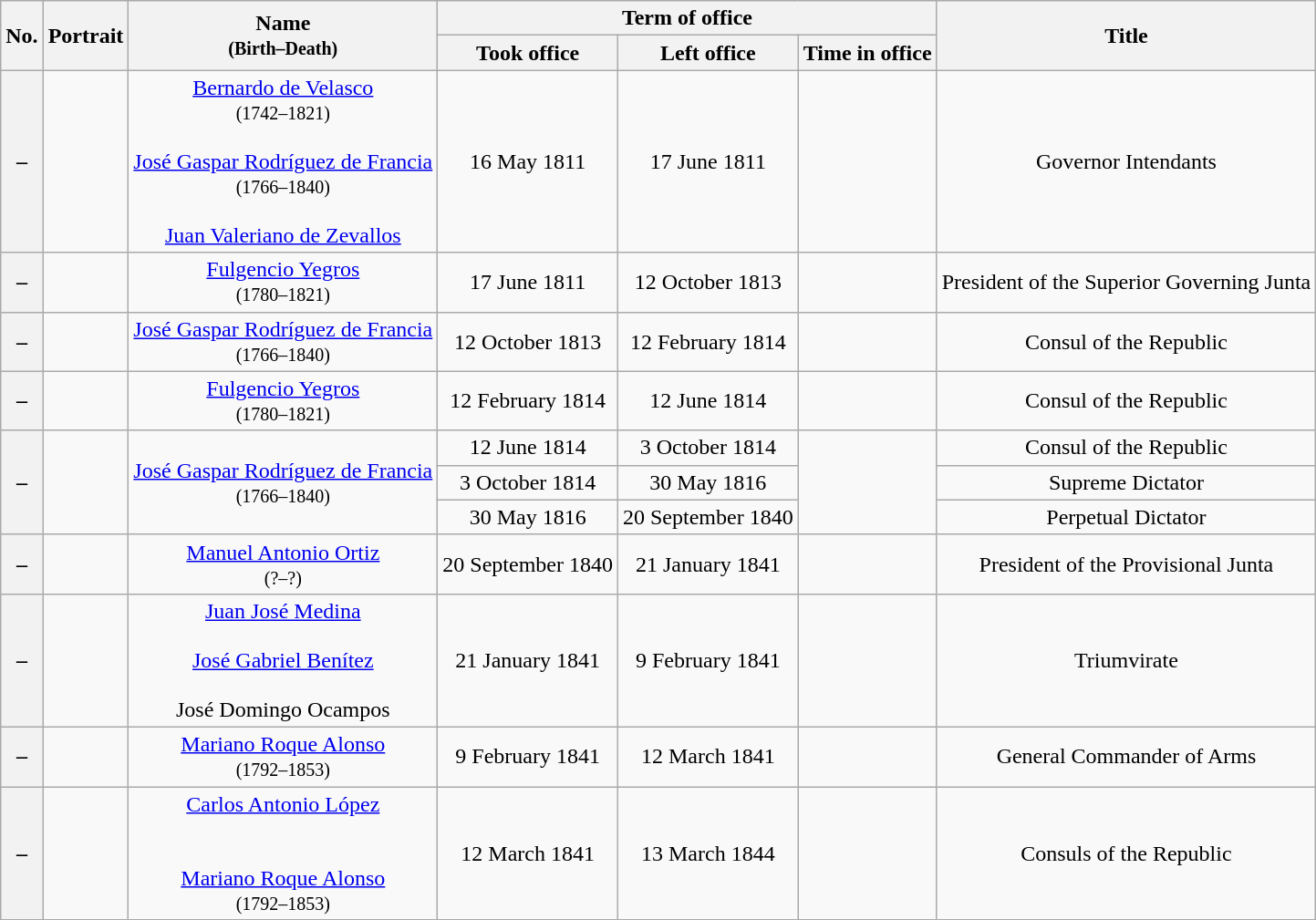<table class="wikitable" style="text-align:center;">
<tr>
<th rowspan="2">No.</th>
<th rowspan="2">Portrait</th>
<th rowspan="2">Name<br><small>(Birth–Death)</small></th>
<th colspan="3">Term of office</th>
<th rowspan="2">Title</th>
</tr>
<tr>
<th>Took office</th>
<th>Left office</th>
<th>Time in office</th>
</tr>
<tr>
<th>–</th>
<td><br><br></td>
<td><a href='#'>Bernardo de Velasco</a><br><small>(1742–1821)</small><br><br><a href='#'>José Gaspar Rodríguez de Francia</a><br><small>(1766–1840)</small><br><br><a href='#'>Juan Valeriano de Zevallos</a></td>
<td>16 May 1811</td>
<td>17 June 1811</td>
<td></td>
<td>Governor Intendants</td>
</tr>
<tr>
<th>–</th>
<td></td>
<td><a href='#'>Fulgencio Yegros</a><br><small>(1780–1821)</small></td>
<td>17 June 1811</td>
<td>12 October 1813</td>
<td></td>
<td>President of the Superior Governing Junta</td>
</tr>
<tr>
<th>–</th>
<td></td>
<td><a href='#'>José Gaspar Rodríguez de Francia</a><br><small>(1766–1840)</small></td>
<td>12 October 1813</td>
<td>12 February 1814</td>
<td></td>
<td>Consul of the Republic</td>
</tr>
<tr>
<th>–</th>
<td></td>
<td><a href='#'>Fulgencio Yegros</a><br><small>(1780–1821)</small></td>
<td>12 February 1814</td>
<td>12 June 1814</td>
<td></td>
<td>Consul of the Republic</td>
</tr>
<tr>
<th rowspan="3">–</th>
<td rowspan="3"></td>
<td rowspan="3"><a href='#'>José Gaspar Rodríguez de Francia</a><br><small>(1766–1840)</small></td>
<td>12 June 1814</td>
<td>3 October 1814</td>
<td rowspan="3"></td>
<td>Consul of the Republic</td>
</tr>
<tr>
<td>3 October 1814</td>
<td>30 May 1816</td>
<td>Supreme Dictator</td>
</tr>
<tr>
<td>30 May 1816</td>
<td>20 September 1840</td>
<td>Perpetual Dictator</td>
</tr>
<tr>
<th>–</th>
<td></td>
<td><a href='#'>Manuel Antonio Ortiz</a><br><small>(?–?)</small></td>
<td>20 September 1840</td>
<td>21 January 1841</td>
<td></td>
<td>President of the Provisional Junta</td>
</tr>
<tr>
<th>–</th>
<td><br></td>
<td><a href='#'>Juan José Medina</a><br><br><a href='#'>José Gabriel Benítez</a><br><br>José Domingo Ocampos</td>
<td>21 January 1841</td>
<td>9 February 1841</td>
<td></td>
<td>Triumvirate</td>
</tr>
<tr>
<th>–</th>
<td></td>
<td><a href='#'>Mariano Roque Alonso</a><br><small>(1792–1853)</small></td>
<td>9 February 1841</td>
<td>12 March 1841</td>
<td></td>
<td>General Commander of Arms</td>
</tr>
<tr>
<th>–</th>
<td><br></td>
<td><a href='#'>Carlos Antonio López</a><br><br><br><a href='#'>Mariano Roque Alonso</a><br><small>(1792–1853)</small></td>
<td>12 March 1841</td>
<td>13 March 1844</td>
<td></td>
<td>Consuls of the Republic</td>
</tr>
</table>
